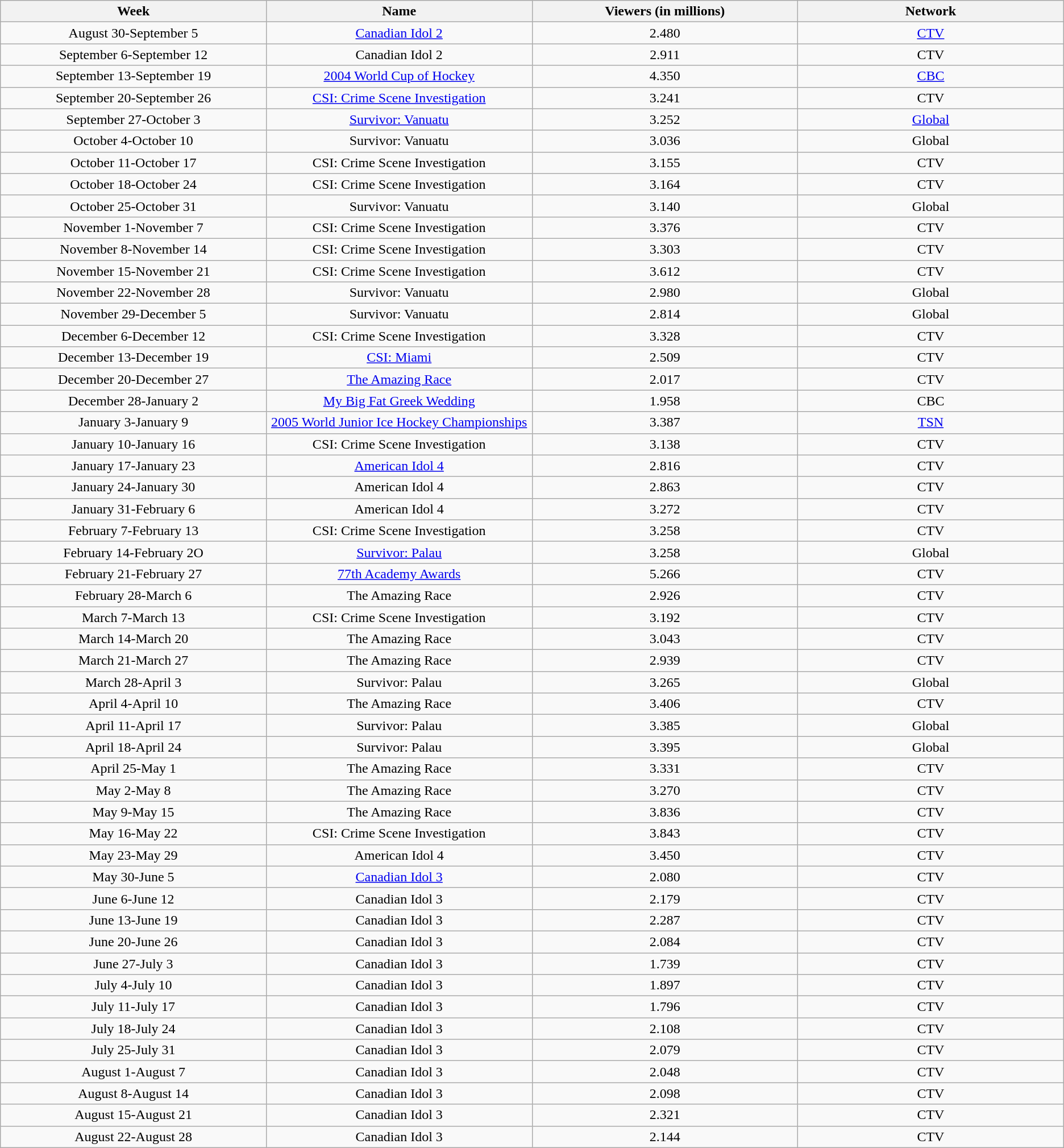<table class="wikitable">
<tr>
<th width="12%">Week</th>
<th width="12%">Name</th>
<th width="12%">Viewers (in millions)</th>
<th width="12%">Network</th>
</tr>
<tr align="center">
<td colspan="1" align=center>August 30-September 5</td>
<td colspan="1" align=center><a href='#'>Canadian Idol 2</a></td>
<td colspan="1" align=center>2.480</td>
<td colspan="1" align=center><a href='#'>CTV</a></td>
</tr>
<tr align="center">
<td colspan="1" align=center>September 6-September 12</td>
<td colspan="1" align=center>Canadian Idol 2</td>
<td colspan="1" align=center>2.911</td>
<td colspan="1" align=center>CTV</td>
</tr>
<tr align="center">
<td colspan="1" align=center>September 13-September 19</td>
<td colspan="1" align=center><a href='#'>2004 World Cup of Hockey</a></td>
<td colspan="1" align=center>4.350</td>
<td colspan="1" align=center><a href='#'>CBC</a></td>
</tr>
<tr align="center">
<td colspan="1" align=center>September 20-September 26</td>
<td colspan="1" align=center><a href='#'>CSI: Crime Scene Investigation</a></td>
<td colspan="1" align=center>3.241</td>
<td colspan="1" align=center>CTV</td>
</tr>
<tr align="center">
<td colspan="1" align=center>September 27-October 3</td>
<td colspan="1" align=center><a href='#'>Survivor: Vanuatu</a></td>
<td colspan="1" align=center>3.252</td>
<td colspan="1" align=center><a href='#'>Global</a></td>
</tr>
<tr align="center">
<td colspan="1" align=center>October 4-October 10</td>
<td colspan="1" align=center>Survivor: Vanuatu</td>
<td colspan="1" align=center>3.036</td>
<td colspan="1" align=center>Global</td>
</tr>
<tr align="center">
<td colspan="1" align=center>October 11-October 17</td>
<td colspan="1" align=center>CSI: Crime Scene Investigation</td>
<td colspan="1" align=center>3.155</td>
<td colspan="1" align=center>CTV</td>
</tr>
<tr align="center">
<td colspan="1" align=center>October 18-October 24</td>
<td colspan="1" align=center>CSI: Crime Scene Investigation</td>
<td colspan="1" align=center>3.164</td>
<td colspan="1" align=center>CTV</td>
</tr>
<tr align="center">
<td colspan="1" align=center>October 25-October 31</td>
<td colspan="1" align=center>Survivor: Vanuatu</td>
<td colspan="1" align=center>3.140</td>
<td colspan="1" align=center>Global</td>
</tr>
<tr align="center">
<td colspan="1" align=center>November 1-November 7</td>
<td colspan="1" align=center>CSI: Crime Scene Investigation</td>
<td colspan="1" align=center>3.376</td>
<td colspan="1" align=center>CTV</td>
</tr>
<tr align="center">
<td colspan="1" align=center>November 8-November 14</td>
<td colspan="1" align=center>CSI: Crime Scene Investigation</td>
<td colspan="1" align=center>3.303</td>
<td colspan="1" align=center>CTV</td>
</tr>
<tr align="center">
<td colspan="1" align=center>November 15-November 21</td>
<td colspan="1" align=center>CSI: Crime Scene Investigation</td>
<td colspan="1" align=center>3.612</td>
<td colspan="1" align=center>CTV</td>
</tr>
<tr align="center">
<td colspan="1" align=center>November 22-November 28</td>
<td colspan="1" align=center>Survivor: Vanuatu</td>
<td colspan="1" align=center>2.980</td>
<td colspan="1" align=center>Global</td>
</tr>
<tr align="center">
<td colspan="1" align=center>November 29-December 5</td>
<td colspan="1" align=center>Survivor: Vanuatu</td>
<td colspan="1" align=center>2.814</td>
<td colspan="1" align=center>Global</td>
</tr>
<tr align="center">
<td colspan="1" align=center>December 6-December 12</td>
<td colspan="1" align=center>CSI: Crime Scene Investigation</td>
<td colspan="1" align=center>3.328</td>
<td colspan="1" align=center>CTV</td>
</tr>
<tr align="center">
<td colspan="1" align=center>December 13-December 19</td>
<td colspan="1" align=center><a href='#'>CSI: Miami</a></td>
<td colspan="1" align=center>2.509</td>
<td colspan="1" align=center>CTV</td>
</tr>
<tr align="center">
<td colspan="1" align=center>December 20-December 27</td>
<td colspan="1" align=center><a href='#'>The Amazing Race</a></td>
<td colspan="1" align=center>2.017</td>
<td colspan="1" align=center>CTV</td>
</tr>
<tr align="center">
<td colspan="1" align=center>December 28-January 2</td>
<td colspan="1" align=center><a href='#'>My Big Fat Greek Wedding</a></td>
<td colspan="1" align=center>1.958</td>
<td colspan="1" align=center>CBC</td>
</tr>
<tr align="center">
<td colspan="1" align=center>January 3-January 9</td>
<td colspan="1" align=center><a href='#'>2005 World Junior Ice Hockey Championships</a></td>
<td colspan="1" align=center>3.387</td>
<td colspan="1" align=center><a href='#'>TSN</a></td>
</tr>
<tr align="center">
<td colspan="1" align=center>January 10-January 16</td>
<td colspan="1" align=center>CSI: Crime Scene Investigation</td>
<td colspan="1" align=center>3.138</td>
<td colspan="1" align=center>CTV</td>
</tr>
<tr align="center">
<td colspan="1" align=center>January 17-January 23</td>
<td colspan="1" align=center><a href='#'>American Idol 4</a></td>
<td colspan="1" align=center>2.816</td>
<td colspan="1" align=center>CTV</td>
</tr>
<tr align="center">
<td colspan="1" align=center>January 24-January 30</td>
<td colspan="1" align=center>American Idol 4</td>
<td colspan="1" align=center>2.863</td>
<td colspan="1" align=center>CTV</td>
</tr>
<tr align="center">
<td colspan="1" align=center>January 31-February 6</td>
<td colspan="1" align=center>American Idol 4</td>
<td colspan="1" align=center>3.272</td>
<td colspan="1" align=center>CTV</td>
</tr>
<tr align="center">
<td colspan="1" align=center>February 7-February 13</td>
<td colspan="1" align=center>CSI: Crime Scene Investigation</td>
<td colspan="1" align=center>3.258</td>
<td colspan="1" align=center>CTV</td>
</tr>
<tr align="center">
<td colspan="1" align=center>February 14-February 2O</td>
<td colspan="1" align=center><a href='#'>Survivor: Palau</a></td>
<td colspan="1" align=center>3.258</td>
<td colspan="1" align=center>Global</td>
</tr>
<tr align="center">
<td colspan="1" align=center>February 21-February 27</td>
<td colspan="1" align=center><a href='#'>77th Academy Awards</a></td>
<td colspan="1" align=center>5.266</td>
<td colspan="1" align=center>CTV</td>
</tr>
<tr align="center">
<td colspan="1" align=center>February 28-March 6</td>
<td colspan="1" align=center>The Amazing Race</td>
<td colspan="1" align=center>2.926</td>
<td colspan="1" align=center>CTV</td>
</tr>
<tr align="center">
<td colspan="1" align=center>March 7-March 13</td>
<td colspan="1" align=center>CSI: Crime Scene Investigation</td>
<td colspan="1" align=center>3.192</td>
<td colspan="1" align=center>CTV</td>
</tr>
<tr align="center">
<td colspan="1" align=center>March 14-March 20</td>
<td colspan="1" align=center>The Amazing Race</td>
<td colspan="1" align=center>3.043</td>
<td colspan="1" align=center>CTV</td>
</tr>
<tr align="center">
<td colspan="1" align=center>March 21-March 27</td>
<td colspan="1" align=center>The Amazing Race</td>
<td colspan="1" align=center>2.939</td>
<td colspan="1" align=center>CTV</td>
</tr>
<tr align="center">
<td colspan="1" align=center>March 28-April 3</td>
<td colspan="1" align=center>Survivor: Palau</td>
<td colspan="1" align=center>3.265</td>
<td colspan="1" align=center>Global</td>
</tr>
<tr align="center">
<td colspan="1" align=center>April 4-April 10</td>
<td colspan="1" align=center>The Amazing Race</td>
<td colspan="1" align=center>3.406</td>
<td colspan="1" align=center>CTV</td>
</tr>
<tr align="center">
<td colspan="1" align=center>April 11-April 17</td>
<td colspan="1" align=center>Survivor: Palau</td>
<td colspan="1" align=center>3.385</td>
<td colspan="1" align=center>Global</td>
</tr>
<tr align="center">
<td colspan="1" align=center>April 18-April 24</td>
<td colspan="1" align=center>Survivor: Palau</td>
<td colspan="1" align=center>3.395</td>
<td colspan="1" align=center>Global</td>
</tr>
<tr align="center">
<td colspan="1" align=center>April 25-May 1</td>
<td colspan="1" align=center>The Amazing Race</td>
<td colspan="1" align=center>3.331</td>
<td colspan="1" align=center>CTV</td>
</tr>
<tr align="center">
<td colspan="1" align=center>May 2-May 8</td>
<td colspan="1" align=center>The Amazing Race</td>
<td colspan="1" align=center>3.270</td>
<td colspan="1" align=center>CTV</td>
</tr>
<tr align="center">
<td colspan="1" align=center>May 9-May 15</td>
<td colspan="1" align=center>The Amazing Race</td>
<td colspan="1" align=center>3.836</td>
<td colspan="1" align=center>CTV</td>
</tr>
<tr align="center">
<td colspan="1" align=center>May 16-May 22</td>
<td colspan="1" align=center>CSI: Crime Scene Investigation</td>
<td colspan="1" align=center>3.843</td>
<td colspan="1" align=center>CTV</td>
</tr>
<tr align="center">
<td colspan="1" align=center>May 23-May 29</td>
<td colspan="1" align=center>American Idol 4</td>
<td colspan="1" align=center>3.450</td>
<td colspan="1" align=center>CTV</td>
</tr>
<tr align="center">
<td colspan="1" align=center>May 30-June 5</td>
<td colspan="1" align=center><a href='#'>Canadian Idol 3</a></td>
<td colspan="1" align=center>2.080</td>
<td colspan="1" align=center>CTV</td>
</tr>
<tr align="center">
<td colspan="1" align=center>June 6-June 12</td>
<td colspan="1" align=center>Canadian Idol 3</td>
<td colspan="1" align=center>2.179</td>
<td colspan="1" align=center>CTV</td>
</tr>
<tr align="center">
<td colspan="1" align=center>June 13-June 19</td>
<td colspan="1" align=center>Canadian Idol 3</td>
<td colspan="1" align=center>2.287</td>
<td colspan="1" align=center>CTV</td>
</tr>
<tr align="center">
<td colspan="1" align=center>June 20-June 26</td>
<td colspan="1" align=center>Canadian Idol 3</td>
<td colspan="1" align=center>2.084</td>
<td colspan="1" align=center>CTV</td>
</tr>
<tr align="center">
<td colspan="1" align=center>June 27-July 3</td>
<td colspan="1" align=center>Canadian Idol 3</td>
<td colspan="1" align=center>1.739</td>
<td colspan="1" align=center>CTV</td>
</tr>
<tr align="center">
<td colspan="1" align=center>July 4-July 10</td>
<td colspan="1" align=center>Canadian Idol 3</td>
<td colspan="1" align=center>1.897</td>
<td colspan="1" align=center>CTV</td>
</tr>
<tr align="center">
<td colspan="1" align=center>July 11-July 17</td>
<td colspan="1" align=center>Canadian Idol 3</td>
<td colspan="1" align=center>1.796</td>
<td colspan="1" align=center>CTV</td>
</tr>
<tr align="center">
<td colspan="1" align=center>July 18-July 24</td>
<td colspan="1" align=center>Canadian Idol 3</td>
<td colspan="1" align=center>2.108</td>
<td colspan="1" align=center>CTV</td>
</tr>
<tr align="center">
<td colspan="1" align=center>July 25-July 31</td>
<td colspan="1" align=center>Canadian Idol 3</td>
<td colspan="1" align=center>2.079</td>
<td colspan="1" align=center>CTV</td>
</tr>
<tr align="center">
<td colspan="1" align=center>August 1-August 7</td>
<td colspan="1" align=center>Canadian Idol 3</td>
<td colspan="1" align=center>2.048</td>
<td colspan="1" align=center>CTV</td>
</tr>
<tr align="center">
<td colspan="1" align=center>August 8-August 14</td>
<td colspan="1" align=center>Canadian Idol 3</td>
<td colspan="1" align=center>2.098</td>
<td colspan="1" align=center>CTV</td>
</tr>
<tr align="center">
<td colspan="1" align=center>August 15-August 21</td>
<td colspan="1" align=center>Canadian Idol 3</td>
<td colspan="1" align=center>2.321</td>
<td colspan="1" align=center>CTV</td>
</tr>
<tr align="center">
<td colspan="1" align=center>August 22-August 28</td>
<td colspan="1" align=center>Canadian Idol 3</td>
<td colspan="1" align=center>2.144</td>
<td colspan="1" align=center>CTV</td>
</tr>
</table>
